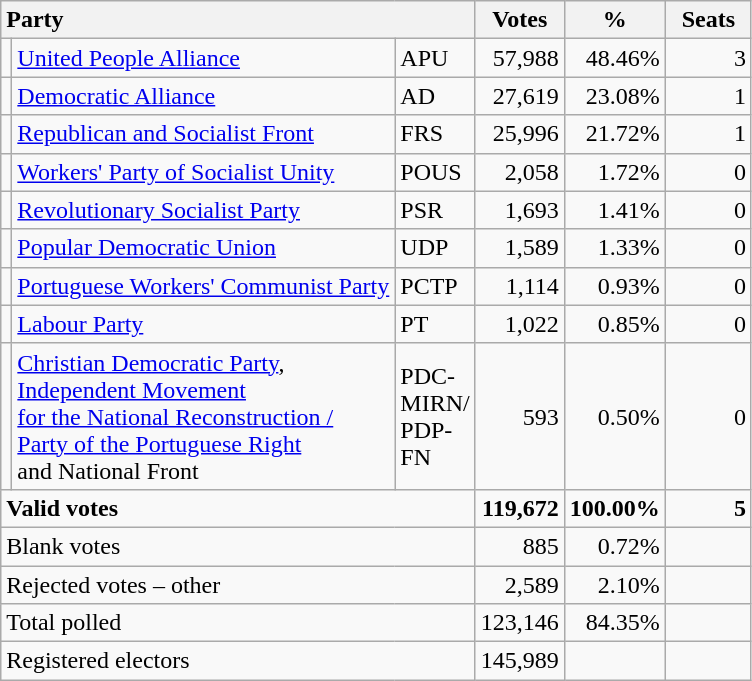<table class="wikitable" border="1" style="text-align:right;">
<tr>
<th style="text-align:left;" colspan=3>Party</th>
<th align=center width="50">Votes</th>
<th align=center width="50">%</th>
<th align=center width="50">Seats</th>
</tr>
<tr>
<td></td>
<td align=left><a href='#'>United People Alliance</a></td>
<td align=left>APU</td>
<td>57,988</td>
<td>48.46%</td>
<td>3</td>
</tr>
<tr>
<td></td>
<td align=left><a href='#'>Democratic Alliance</a></td>
<td align=left>AD</td>
<td>27,619</td>
<td>23.08%</td>
<td>1</td>
</tr>
<tr>
<td></td>
<td align=left style="white-space: nowrap;"><a href='#'>Republican and Socialist Front</a></td>
<td align=left>FRS</td>
<td>25,996</td>
<td>21.72%</td>
<td>1</td>
</tr>
<tr>
<td></td>
<td align=left><a href='#'>Workers' Party of Socialist Unity</a></td>
<td align=left>POUS</td>
<td>2,058</td>
<td>1.72%</td>
<td>0</td>
</tr>
<tr>
<td></td>
<td align=left><a href='#'>Revolutionary Socialist Party</a></td>
<td align=left>PSR</td>
<td>1,693</td>
<td>1.41%</td>
<td>0</td>
</tr>
<tr>
<td></td>
<td align=left><a href='#'>Popular Democratic Union</a></td>
<td align=left>UDP</td>
<td>1,589</td>
<td>1.33%</td>
<td>0</td>
</tr>
<tr>
<td></td>
<td align=left><a href='#'>Portuguese Workers' Communist Party</a></td>
<td align=left>PCTP</td>
<td>1,114</td>
<td>0.93%</td>
<td>0</td>
</tr>
<tr>
<td></td>
<td align=left><a href='#'>Labour Party</a></td>
<td align=left>PT</td>
<td>1,022</td>
<td>0.85%</td>
<td>0</td>
</tr>
<tr>
<td></td>
<td align=left><a href='#'>Christian Democratic Party</a>,<br><a href='#'>Independent Movement<br>for the National Reconstruction /<br>Party of the Portuguese Right</a><br>and National Front</td>
<td align=left>PDC-<br>MIRN/<br>PDP-<br>FN</td>
<td>593</td>
<td>0.50%</td>
<td>0</td>
</tr>
<tr style="font-weight:bold">
<td align=left colspan=3>Valid votes</td>
<td>119,672</td>
<td>100.00%</td>
<td>5</td>
</tr>
<tr>
<td align=left colspan=3>Blank votes</td>
<td>885</td>
<td>0.72%</td>
<td></td>
</tr>
<tr>
<td align=left colspan=3>Rejected votes – other</td>
<td>2,589</td>
<td>2.10%</td>
<td></td>
</tr>
<tr>
<td align=left colspan=3>Total polled</td>
<td>123,146</td>
<td>84.35%</td>
<td></td>
</tr>
<tr>
<td align=left colspan=3>Registered electors</td>
<td>145,989</td>
<td></td>
<td></td>
</tr>
</table>
